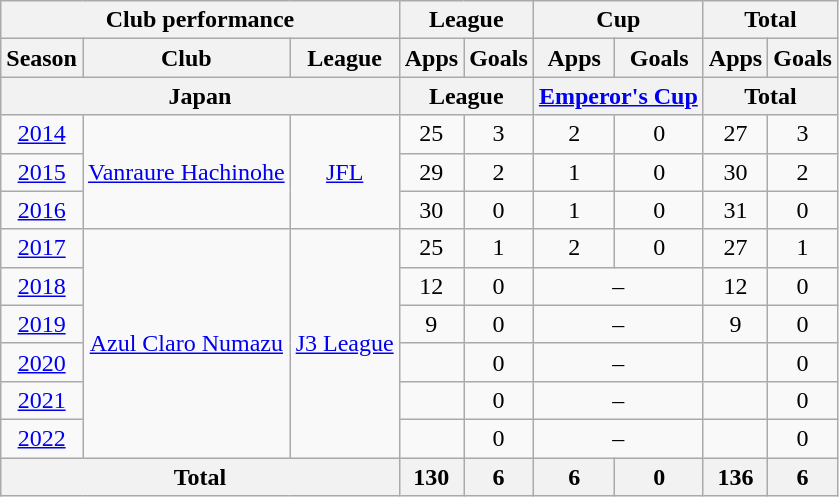<table class="wikitable" style="text-align:center;">
<tr>
<th colspan=3>Club performance</th>
<th colspan=2>League</th>
<th colspan=2>Cup</th>
<th colspan=2>Total</th>
</tr>
<tr>
<th>Season</th>
<th>Club</th>
<th>League</th>
<th>Apps</th>
<th>Goals</th>
<th>Apps</th>
<th>Goals</th>
<th>Apps</th>
<th>Goals</th>
</tr>
<tr>
<th colspan=3>Japan</th>
<th colspan=2>League</th>
<th colspan=2><a href='#'>Emperor's Cup</a></th>
<th colspan=2>Total</th>
</tr>
<tr>
<td><a href='#'>2014</a></td>
<td rowspan="3"><a href='#'>Vanraure Hachinohe</a></td>
<td rowspan="3"><a href='#'>JFL</a></td>
<td>25</td>
<td>3</td>
<td>2</td>
<td>0</td>
<td>27</td>
<td>3</td>
</tr>
<tr>
<td><a href='#'>2015</a></td>
<td>29</td>
<td>2</td>
<td>1</td>
<td>0</td>
<td>30</td>
<td>2</td>
</tr>
<tr>
<td><a href='#'>2016</a></td>
<td>30</td>
<td>0</td>
<td>1</td>
<td>0</td>
<td>31</td>
<td>0</td>
</tr>
<tr>
<td><a href='#'>2017</a></td>
<td rowspan="6"><a href='#'>Azul Claro Numazu</a></td>
<td rowspan="6"><a href='#'>J3 League</a></td>
<td>25</td>
<td>1</td>
<td>2</td>
<td>0</td>
<td>27</td>
<td>1</td>
</tr>
<tr>
<td><a href='#'>2018</a></td>
<td>12</td>
<td>0</td>
<td colspan="2">–</td>
<td>12</td>
<td>0</td>
</tr>
<tr>
<td><a href='#'>2019</a></td>
<td>9</td>
<td>0</td>
<td colspan="2">–</td>
<td>9</td>
<td>0</td>
</tr>
<tr>
<td><a href='#'>2020</a></td>
<td></td>
<td>0</td>
<td colspan="2">–</td>
<td></td>
<td>0</td>
</tr>
<tr>
<td><a href='#'>2021</a></td>
<td></td>
<td>0</td>
<td colspan="2">–</td>
<td></td>
<td>0</td>
</tr>
<tr>
<td><a href='#'>2022</a></td>
<td></td>
<td>0</td>
<td colspan="2">–</td>
<td></td>
<td>0</td>
</tr>
<tr>
<th colspan=3>Total</th>
<th>130</th>
<th>6</th>
<th>6</th>
<th>0</th>
<th>136</th>
<th>6</th>
</tr>
</table>
